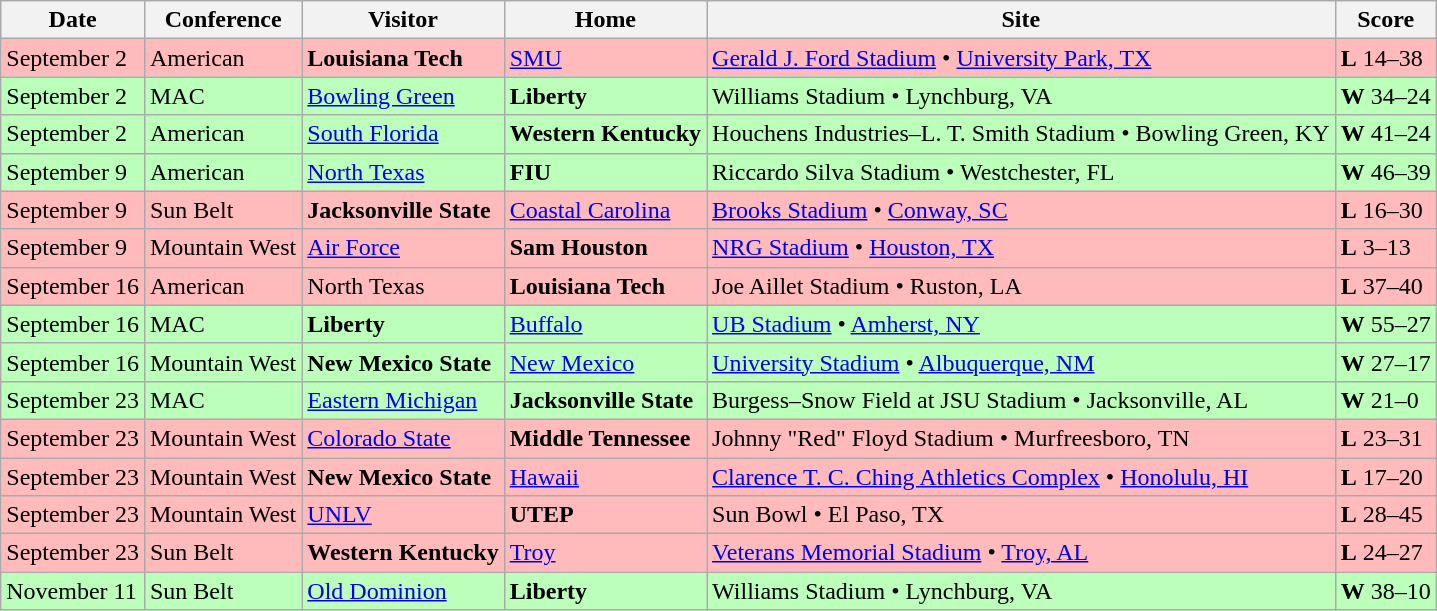<table class="wikitable">
<tr>
<th>Date</th>
<th>Conference</th>
<th>Visitor</th>
<th>Home</th>
<th>Site</th>
<th>Score</th>
</tr>
<tr style="background:#fbb;">
<td>September 2</td>
<td>American</td>
<td><strong>Louisiana Tech</strong></td>
<td><a href='#'>SMU</a></td>
<td><a href='#'>Gerald J. Ford Stadium</a> • <a href='#'>University Park, TX</a></td>
<td><strong>L</strong> 14–38</td>
</tr>
<tr style="background:#bfb;">
<td>September 2</td>
<td>MAC</td>
<td><a href='#'>Bowling Green</a></td>
<td><strong>Liberty</strong></td>
<td>Williams Stadium • Lynchburg, VA</td>
<td><strong>W</strong> 34–24</td>
</tr>
<tr style="background:#bfb;">
<td>September 2</td>
<td>American</td>
<td><a href='#'>South Florida</a></td>
<td><strong>Western Kentucky</strong></td>
<td>Houchens Industries–L. T. Smith Stadium • Bowling Green, KY</td>
<td><strong>W</strong> 41–24</td>
</tr>
<tr style="background:#bfb;">
<td>September 9</td>
<td>American</td>
<td><a href='#'>North Texas</a></td>
<td><strong>FIU</strong></td>
<td>Riccardo Silva Stadium • Westchester, FL</td>
<td><strong>W</strong> 46–39</td>
</tr>
<tr style="background:#fbb;">
<td>September 9</td>
<td>Sun Belt</td>
<td><strong>Jacksonville State</strong></td>
<td><a href='#'>Coastal Carolina</a></td>
<td><a href='#'>Brooks Stadium</a> • <a href='#'>Conway, SC</a></td>
<td><strong>L</strong> 16–30</td>
</tr>
<tr style="background:#fbb;">
<td>September 9</td>
<td>Mountain West</td>
<td><a href='#'>Air Force</a></td>
<td><strong>Sam Houston</strong></td>
<td><a href='#'>NRG Stadium</a> • <a href='#'>Houston, TX</a></td>
<td><strong>L</strong> 3–13</td>
</tr>
<tr style="background:#fbb;">
<td>September 16</td>
<td>American</td>
<td>North Texas</td>
<td><strong>Louisiana Tech</strong></td>
<td>Joe Aillet Stadium • Ruston, LA</td>
<td><strong>L</strong> 37–40</td>
</tr>
<tr style="background:#bfb;">
<td>September 16</td>
<td>MAC</td>
<td><strong>Liberty</strong></td>
<td><a href='#'>Buffalo</a></td>
<td><a href='#'>UB Stadium</a> • <a href='#'>Amherst, NY</a></td>
<td><strong>W</strong> 55–27</td>
</tr>
<tr style="background:#bfb;">
<td>September 16</td>
<td>Mountain West</td>
<td><strong>New Mexico State</strong></td>
<td><a href='#'>New Mexico</a></td>
<td><a href='#'>University Stadium</a> • <a href='#'>Albuquerque, NM</a></td>
<td><strong>W</strong> 27–17</td>
</tr>
<tr style="background:#bfb;">
<td>September 23</td>
<td>MAC</td>
<td><a href='#'>Eastern Michigan</a></td>
<td><strong>Jacksonville State</strong></td>
<td>Burgess–Snow Field at JSU Stadium • Jacksonville, AL</td>
<td><strong>W</strong> 21–0</td>
</tr>
<tr style="background:#fbb;">
<td>September 23</td>
<td>Mountain West</td>
<td><a href='#'>Colorado State</a></td>
<td><strong>Middle Tennessee</strong></td>
<td>Johnny "Red" Floyd Stadium • Murfreesboro, TN</td>
<td><strong>L</strong> 23–31</td>
</tr>
<tr style="background:#fbb;">
<td>September 23</td>
<td>Mountain West</td>
<td><strong>New Mexico State</strong></td>
<td><a href='#'>Hawaii</a></td>
<td><a href='#'>Clarence T. C. Ching Athletics Complex</a> • <a href='#'>Honolulu, HI</a></td>
<td><strong>L</strong> 17–20</td>
</tr>
<tr style="background:#fbb;">
<td>September 23</td>
<td>Mountain West</td>
<td><a href='#'>UNLV</a></td>
<td><strong>UTEP</strong></td>
<td>Sun Bowl • El Paso, TX</td>
<td><strong>L</strong> 28–45</td>
</tr>
<tr style="background:#fbb;">
<td>September 23</td>
<td>Sun Belt</td>
<td><strong>Western Kentucky</strong></td>
<td><a href='#'>Troy</a></td>
<td><a href='#'>Veterans Memorial Stadium</a> • <a href='#'>Troy, AL</a></td>
<td><strong>L</strong> 24–27</td>
</tr>
<tr style="background:#bfb;">
<td>November 11</td>
<td>Sun Belt</td>
<td><a href='#'>Old Dominion</a></td>
<td><strong>Liberty</strong></td>
<td>Williams Stadium • Lynchburg, VA</td>
<td><strong>W</strong> 38–10</td>
</tr>
</table>
